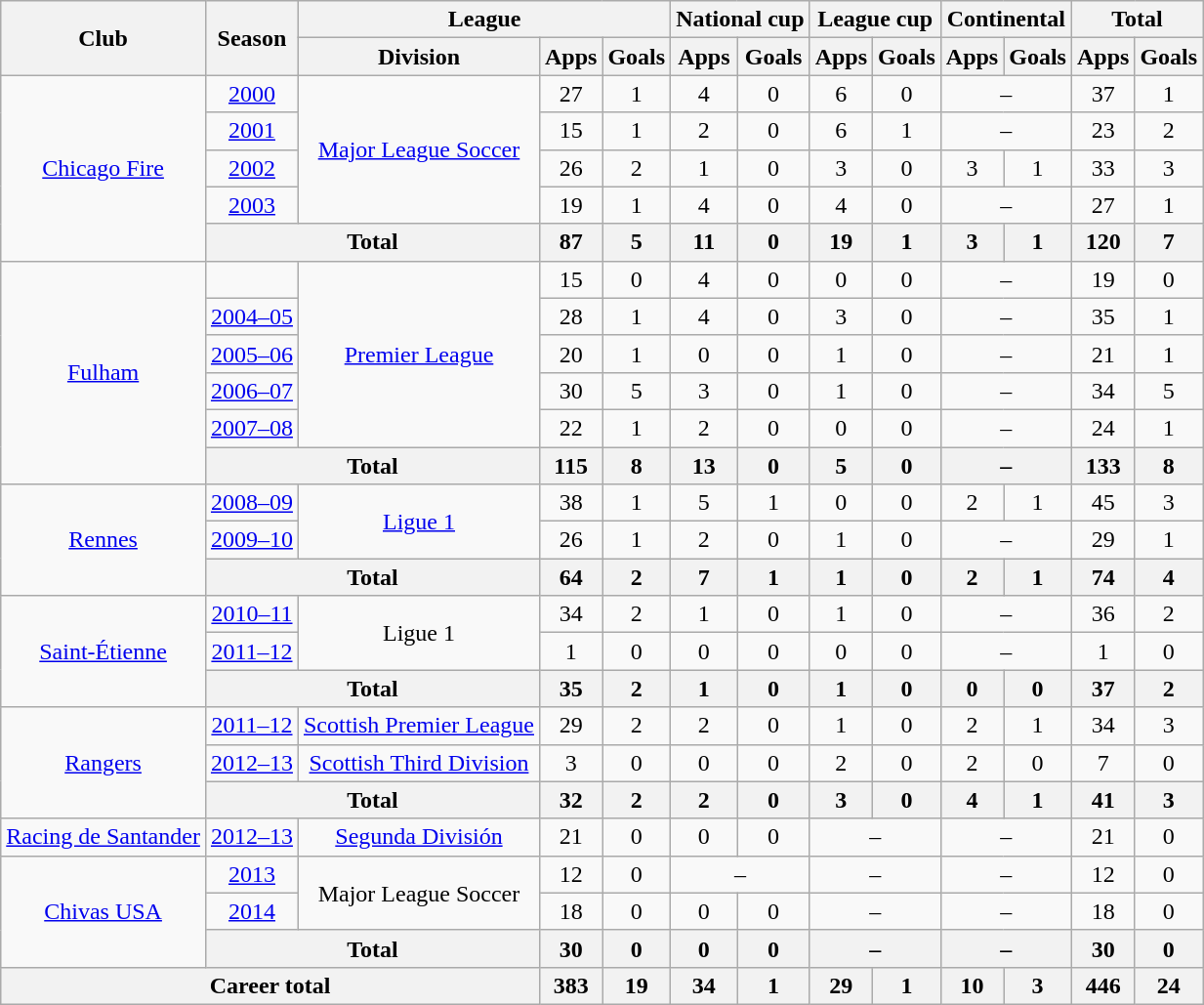<table class="wikitable" style="text-align: center;">
<tr>
<th rowspan="2">Club</th>
<th rowspan="2">Season</th>
<th colspan="3">League</th>
<th colspan="2">National cup</th>
<th colspan="2">League cup</th>
<th colspan="2">Continental</th>
<th colspan="2">Total</th>
</tr>
<tr>
<th>Division</th>
<th>Apps</th>
<th>Goals</th>
<th>Apps</th>
<th>Goals</th>
<th>Apps</th>
<th>Goals</th>
<th>Apps</th>
<th>Goals</th>
<th>Apps</th>
<th>Goals</th>
</tr>
<tr>
<td rowspan="5"><a href='#'>Chicago Fire</a></td>
<td><a href='#'>2000</a></td>
<td rowspan="4"><a href='#'>Major League Soccer</a></td>
<td>27</td>
<td>1</td>
<td>4</td>
<td>0</td>
<td>6</td>
<td>0</td>
<td colspan="2">–</td>
<td>37</td>
<td>1</td>
</tr>
<tr>
<td><a href='#'>2001</a></td>
<td>15</td>
<td>1</td>
<td>2</td>
<td>0</td>
<td>6</td>
<td>1</td>
<td colspan="2">–</td>
<td>23</td>
<td>2</td>
</tr>
<tr>
<td><a href='#'>2002</a></td>
<td>26</td>
<td>2</td>
<td>1</td>
<td>0</td>
<td>3</td>
<td>0</td>
<td>3</td>
<td>1</td>
<td>33</td>
<td>3</td>
</tr>
<tr>
<td><a href='#'>2003</a></td>
<td>19</td>
<td>1</td>
<td>4</td>
<td>0</td>
<td>4</td>
<td>0</td>
<td colspan="2">–</td>
<td>27</td>
<td>1</td>
</tr>
<tr>
<th colspan="2">Total</th>
<th>87</th>
<th>5</th>
<th>11</th>
<th>0</th>
<th>19</th>
<th>1</th>
<th>3</th>
<th>1</th>
<th>120</th>
<th>7</th>
</tr>
<tr>
<td rowspan="6"><a href='#'>Fulham</a></td>
<td></td>
<td rowspan="5"><a href='#'>Premier League</a></td>
<td>15</td>
<td>0</td>
<td>4</td>
<td>0</td>
<td>0</td>
<td>0</td>
<td colspan="2">–</td>
<td>19</td>
<td>0</td>
</tr>
<tr>
<td><a href='#'>2004–05</a></td>
<td>28</td>
<td>1</td>
<td>4</td>
<td>0</td>
<td>3</td>
<td>0</td>
<td colspan="2">–</td>
<td>35</td>
<td>1</td>
</tr>
<tr>
<td><a href='#'>2005–06</a></td>
<td>20</td>
<td>1</td>
<td>0</td>
<td>0</td>
<td>1</td>
<td>0</td>
<td colspan="2">–</td>
<td>21</td>
<td>1</td>
</tr>
<tr>
<td><a href='#'>2006–07</a></td>
<td>30</td>
<td>5</td>
<td>3</td>
<td>0</td>
<td>1</td>
<td>0</td>
<td colspan="2">–</td>
<td>34</td>
<td>5</td>
</tr>
<tr>
<td><a href='#'>2007–08</a></td>
<td>22</td>
<td>1</td>
<td>2</td>
<td>0</td>
<td>0</td>
<td>0</td>
<td colspan="2">–</td>
<td>24</td>
<td>1</td>
</tr>
<tr>
<th colspan="2">Total</th>
<th>115</th>
<th>8</th>
<th>13</th>
<th>0</th>
<th>5</th>
<th>0</th>
<th colspan="2">–</th>
<th>133</th>
<th>8</th>
</tr>
<tr>
<td rowspan="3"><a href='#'>Rennes</a></td>
<td><a href='#'>2008–09</a></td>
<td rowspan="2"><a href='#'>Ligue 1</a></td>
<td>38</td>
<td>1</td>
<td>5</td>
<td>1</td>
<td>0</td>
<td>0</td>
<td>2</td>
<td>1</td>
<td>45</td>
<td>3</td>
</tr>
<tr>
<td><a href='#'>2009–10</a></td>
<td>26</td>
<td>1</td>
<td>2</td>
<td>0</td>
<td>1</td>
<td>0</td>
<td colspan="2">–</td>
<td>29</td>
<td>1</td>
</tr>
<tr>
<th colspan="2">Total</th>
<th>64</th>
<th>2</th>
<th>7</th>
<th>1</th>
<th>1</th>
<th>0</th>
<th>2</th>
<th>1</th>
<th>74</th>
<th>4</th>
</tr>
<tr>
<td rowspan="3"><a href='#'>Saint-Étienne</a></td>
<td><a href='#'>2010–11</a></td>
<td rowspan="2">Ligue 1</td>
<td>34</td>
<td>2</td>
<td>1</td>
<td>0</td>
<td>1</td>
<td>0</td>
<td colspan="2">–</td>
<td>36</td>
<td>2</td>
</tr>
<tr>
<td><a href='#'>2011–12</a></td>
<td>1</td>
<td>0</td>
<td>0</td>
<td>0</td>
<td>0</td>
<td>0</td>
<td colspan="2">–</td>
<td>1</td>
<td>0</td>
</tr>
<tr>
<th colspan="2">Total</th>
<th>35</th>
<th>2</th>
<th>1</th>
<th>0</th>
<th>1</th>
<th>0</th>
<th>0</th>
<th>0</th>
<th>37</th>
<th>2</th>
</tr>
<tr>
<td rowspan="3"><a href='#'>Rangers</a></td>
<td><a href='#'>2011–12</a></td>
<td><a href='#'>Scottish Premier League</a></td>
<td>29</td>
<td>2</td>
<td>2</td>
<td>0</td>
<td>1</td>
<td>0</td>
<td>2</td>
<td>1</td>
<td>34</td>
<td>3</td>
</tr>
<tr>
<td><a href='#'>2012–13</a></td>
<td><a href='#'>Scottish Third Division</a></td>
<td>3</td>
<td>0</td>
<td>0</td>
<td>0</td>
<td>2</td>
<td>0</td>
<td>2</td>
<td>0</td>
<td>7</td>
<td>0</td>
</tr>
<tr>
<th colspan="2">Total</th>
<th>32</th>
<th>2</th>
<th>2</th>
<th>0</th>
<th>3</th>
<th>0</th>
<th>4</th>
<th>1</th>
<th>41</th>
<th>3</th>
</tr>
<tr>
<td><a href='#'>Racing de Santander</a></td>
<td><a href='#'>2012–13</a></td>
<td><a href='#'>Segunda División</a></td>
<td>21</td>
<td>0</td>
<td>0</td>
<td>0</td>
<td colspan="2">–</td>
<td colspan="2">–</td>
<td>21</td>
<td>0</td>
</tr>
<tr>
<td rowspan="3"><a href='#'>Chivas USA</a></td>
<td><a href='#'>2013</a></td>
<td rowspan="2">Major League Soccer</td>
<td>12</td>
<td>0</td>
<td colspan="2">–</td>
<td colspan="2">–</td>
<td colspan="2">–</td>
<td>12</td>
<td>0</td>
</tr>
<tr>
<td><a href='#'>2014</a></td>
<td>18</td>
<td>0</td>
<td>0</td>
<td>0</td>
<td colspan="2">–</td>
<td colspan="2">–</td>
<td>18</td>
<td>0</td>
</tr>
<tr>
<th colspan="2">Total</th>
<th>30</th>
<th>0</th>
<th>0</th>
<th>0</th>
<th colspan="2">–</th>
<th colspan="2">–</th>
<th>30</th>
<th>0</th>
</tr>
<tr>
<th colspan="3">Career total</th>
<th>383</th>
<th>19</th>
<th>34</th>
<th>1</th>
<th>29</th>
<th>1</th>
<th>10</th>
<th>3</th>
<th>446</th>
<th>24</th>
</tr>
</table>
